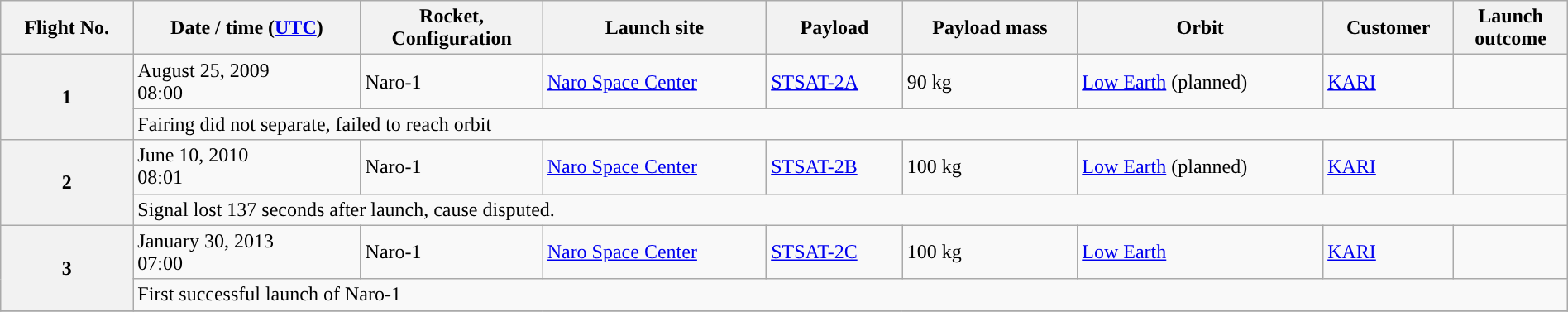<table class="wikitable plainrowheaders" style="width: 100%;">
<tr>
<th scope="col">Flight No.</th>
<th scope="col">Date / time (<a href='#'>UTC</a>)</th>
<th scope="col">Rocket, <br> Configuration</th>
<th scope="col">Launch site</th>
<th scope="col">Payload</th>
<th scope="col">Payload mass</th>
<th scope="col">Orbit</th>
<th scope="col">Customer</th>
<th scope="col">Launch <br> outcome</th>
</tr>
<tr>
<th scope="row" rowspan=2 style="text-align:center;">1</th>
<td>August 25, 2009<br>08:00</td>
<td>Naro-1</td>
<td><a href='#'>Naro Space Center</a></td>
<td> <a href='#'>STSAT-2A</a></td>
<td>90 kg</td>
<td><a href='#'>Low Earth</a> (planned)</td>
<td><a href='#'>KARI</a></td>
<td></td>
</tr>
<tr>
<td colspan="8">Fairing did not separate, failed to reach orbit</td>
</tr>
<tr>
<th scope="row" rowspan=2 style="text-align:center;">2</th>
<td>June 10, 2010<br>08:01</td>
<td>Naro-1</td>
<td><a href='#'>Naro Space Center</a></td>
<td> <a href='#'>STSAT-2B</a></td>
<td>100 kg</td>
<td><a href='#'>Low Earth</a> (planned)</td>
<td><a href='#'>KARI</a></td>
<td></td>
</tr>
<tr>
<td colspan="8">Signal lost 137 seconds after launch, cause disputed.</td>
</tr>
<tr>
<th scope="row" rowspan=2 style="text-align:center;">3</th>
<td>January 30, 2013<br>07:00</td>
<td>Naro-1</td>
<td><a href='#'>Naro Space Center</a></td>
<td> <a href='#'>STSAT-2C</a></td>
<td>100 kg</td>
<td><a href='#'>Low Earth</a></td>
<td><a href='#'>KARI</a></td>
<td></td>
</tr>
<tr>
<td colspan="8">First successful launch of Naro-1</td>
</tr>
<tr>
</tr>
</table>
